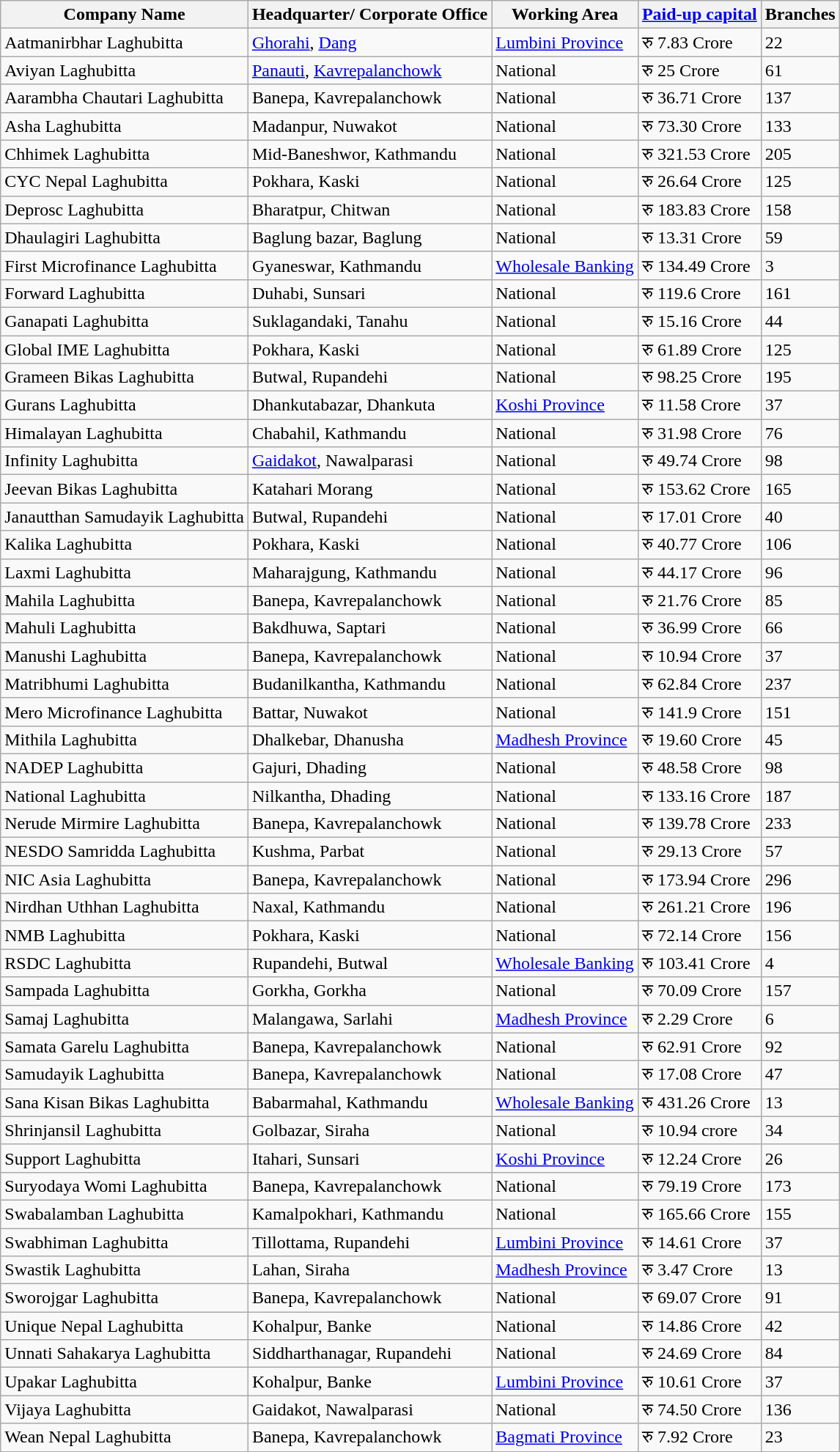<table class="wikitable sortable static-row-numbers static-row-header-text">
<tr>
<th>Company Name</th>
<th>Headquarter/ Corporate Office</th>
<th>Working Area</th>
<th><a href='#'>Paid-up capital</a></th>
<th>Branches</th>
</tr>
<tr>
<td>Aatmanirbhar Laghubitta</td>
<td><a href='#'>Ghorahi</a>, <a href='#'>Dang</a></td>
<td><a href='#'>Lumbini Province</a></td>
<td>रु 7.83 Crore</td>
<td>22</td>
</tr>
<tr>
<td>Aviyan Laghubitta</td>
<td><a href='#'>Panauti</a>, <a href='#'>Kavrepalanchowk</a></td>
<td>National</td>
<td>रु 25 Crore</td>
<td>61</td>
</tr>
<tr>
<td>Aarambha Chautari Laghubitta</td>
<td>Banepa, Kavrepalanchowk</td>
<td>National</td>
<td>रु 36.71 Crore</td>
<td>137</td>
</tr>
<tr>
<td>Asha Laghubitta</td>
<td>Madanpur, Nuwakot</td>
<td>National</td>
<td>रु 73.30 Crore</td>
<td>133</td>
</tr>
<tr>
<td>Chhimek Laghubitta</td>
<td>Mid-Baneshwor, Kathmandu</td>
<td>National</td>
<td>रु 321.53 Crore</td>
<td>205</td>
</tr>
<tr>
<td>CYC Nepal Laghubitta</td>
<td>Pokhara, Kaski</td>
<td>National</td>
<td>रु 26.64 Crore</td>
<td>125</td>
</tr>
<tr>
<td>Deprosc Laghubitta</td>
<td>Bharatpur, Chitwan</td>
<td>National</td>
<td>रु 183.83 Crore</td>
<td>158</td>
</tr>
<tr>
<td>Dhaulagiri Laghubitta</td>
<td>Baglung bazar, Baglung</td>
<td>National</td>
<td>रु 13.31 Crore</td>
<td>59</td>
</tr>
<tr>
<td>First Microfinance Laghubitta</td>
<td>Gyaneswar, Kathmandu</td>
<td><a href='#'>Wholesale Banking</a></td>
<td>रु 134.49 Crore</td>
<td>3</td>
</tr>
<tr>
<td>Forward Laghubitta</td>
<td>Duhabi, Sunsari</td>
<td>National</td>
<td>रु 119.6 Crore</td>
<td>161</td>
</tr>
<tr>
<td>Ganapati Laghubitta</td>
<td>Suklagandaki, Tanahu</td>
<td>National</td>
<td>रु 15.16 Crore</td>
<td>44</td>
</tr>
<tr>
<td>Global IME Laghubitta</td>
<td>Pokhara, Kaski</td>
<td>National</td>
<td>रु 61.89 Crore</td>
<td>125</td>
</tr>
<tr>
<td>Grameen Bikas Laghubitta</td>
<td>Butwal, Rupandehi</td>
<td>National</td>
<td>रु 98.25 Crore</td>
<td>195</td>
</tr>
<tr>
<td>Gurans Laghubitta</td>
<td>Dhankutabazar, Dhankuta</td>
<td><a href='#'>Koshi Province</a></td>
<td>रु 11.58 Crore</td>
<td>37</td>
</tr>
<tr>
<td>Himalayan Laghubitta</td>
<td>Chabahil, Kathmandu</td>
<td>National</td>
<td>रु 31.98 Crore</td>
<td>76</td>
</tr>
<tr>
<td>Infinity Laghubitta</td>
<td><a href='#'>Gaidakot</a>, Nawalparasi</td>
<td>National</td>
<td>रु 49.74 Crore</td>
<td>98</td>
</tr>
<tr>
<td>Jeevan Bikas Laghubitta</td>
<td>Katahari Morang</td>
<td>National</td>
<td>रु 153.62 Crore</td>
<td>165</td>
</tr>
<tr>
<td>Janautthan Samudayik Laghubitta</td>
<td>Butwal, Rupandehi</td>
<td>National</td>
<td>रु 17.01 Crore</td>
<td>40</td>
</tr>
<tr>
<td>Kalika Laghubitta</td>
<td>Pokhara, Kaski</td>
<td>National</td>
<td>रु 40.77 Crore</td>
<td>106</td>
</tr>
<tr>
<td>Laxmi Laghubitta</td>
<td>Maharajgung, Kathmandu</td>
<td>National</td>
<td>रु 44.17 Crore</td>
<td>96</td>
</tr>
<tr>
<td>Mahila Laghubitta</td>
<td>Banepa, Kavrepalanchowk</td>
<td>National</td>
<td>रु 21.76 Crore</td>
<td>85</td>
</tr>
<tr>
<td>Mahuli Laghubitta</td>
<td>Bakdhuwa, Saptari</td>
<td>National</td>
<td>रु 36.99 Crore</td>
<td>66</td>
</tr>
<tr>
<td>Manushi Laghubitta</td>
<td>Banepa, Kavrepalanchowk</td>
<td>National</td>
<td>रु 10.94 Crore</td>
<td>37</td>
</tr>
<tr>
<td>Matribhumi Laghubitta </td>
<td>Budanilkantha, Kathmandu</td>
<td>National</td>
<td>रु 62.84 Crore</td>
<td>237</td>
</tr>
<tr>
<td>Mero Microfinance Laghubitta</td>
<td>Battar, Nuwakot</td>
<td>National</td>
<td>रु 141.9 Crore</td>
<td>151</td>
</tr>
<tr>
<td>Mithila Laghubitta</td>
<td>Dhalkebar, Dhanusha</td>
<td><a href='#'>Madhesh Province</a></td>
<td>रु 19.60 Crore</td>
<td>45</td>
</tr>
<tr>
<td>NADEP Laghubitta</td>
<td>Gajuri, Dhading</td>
<td>National</td>
<td>रु 48.58 Crore</td>
<td>98</td>
</tr>
<tr>
<td>National Laghubitta</td>
<td>Nilkantha, Dhading</td>
<td>National</td>
<td>रु 133.16 Crore</td>
<td>187</td>
</tr>
<tr>
<td>Nerude Mirmire Laghubitta</td>
<td>Banepa, Kavrepalanchowk</td>
<td>National</td>
<td>रु 139.78 Crore</td>
<td>233</td>
</tr>
<tr>
<td>NESDO Samridda Laghubitta</td>
<td>Kushma, Parbat</td>
<td>National</td>
<td>रु 29.13 Crore</td>
<td>57</td>
</tr>
<tr>
<td>NIC Asia Laghubitta</td>
<td>Banepa, Kavrepalanchowk</td>
<td>National</td>
<td>रु 173.94 Crore</td>
<td>296</td>
</tr>
<tr>
<td>Nirdhan Uthhan Laghubitta</td>
<td>Naxal, Kathmandu</td>
<td>National</td>
<td>रु 261.21 Crore</td>
<td>196</td>
</tr>
<tr>
<td>NMB Laghubitta</td>
<td>Pokhara, Kaski</td>
<td>National</td>
<td>रु 72.14 Crore</td>
<td>156</td>
</tr>
<tr>
<td>RSDC Laghubitta</td>
<td>Rupandehi, Butwal</td>
<td><a href='#'>Wholesale Banking</a></td>
<td>रु 103.41 Crore</td>
<td>4</td>
</tr>
<tr>
<td>Sampada Laghubitta</td>
<td>Gorkha, Gorkha</td>
<td>National</td>
<td>रु 70.09 Crore</td>
<td>157</td>
</tr>
<tr>
<td>Samaj Laghubitta</td>
<td>Malangawa, Sarlahi</td>
<td><a href='#'>Madhesh Province</a></td>
<td>रु 2.29 Crore</td>
<td>6</td>
</tr>
<tr>
<td>Samata Garelu Laghubitta </td>
<td>Banepa, Kavrepalanchowk</td>
<td>National</td>
<td>रु 62.91 Crore</td>
<td>92</td>
</tr>
<tr>
<td>Samudayik Laghubitta</td>
<td>Banepa, Kavrepalanchowk</td>
<td>National</td>
<td>रु 17.08 Crore</td>
<td>47</td>
</tr>
<tr>
<td>Sana Kisan Bikas Laghubitta</td>
<td>Babarmahal, Kathmandu</td>
<td><a href='#'>Wholesale Banking</a></td>
<td>रु 431.26 Crore</td>
<td>13</td>
</tr>
<tr>
<td>Shrinjansil Laghubitta</td>
<td>Golbazar, Siraha</td>
<td>National</td>
<td>रु 10.94 crore</td>
<td>34</td>
</tr>
<tr>
<td>Support Laghubitta</td>
<td>Itahari, Sunsari</td>
<td><a href='#'>Koshi Province</a></td>
<td>रु 12.24 Crore</td>
<td>26</td>
</tr>
<tr>
<td>Suryodaya Womi Laghubitta</td>
<td>Banepa, Kavrepalanchowk</td>
<td>National</td>
<td>रु 79.19 Crore</td>
<td>173</td>
</tr>
<tr>
<td>Swabalamban Laghubitta</td>
<td>Kamalpokhari, Kathmandu</td>
<td>National</td>
<td>रु 165.66 Crore</td>
<td>155</td>
</tr>
<tr>
<td>Swabhiman Laghubitta</td>
<td>Tillottama, Rupandehi</td>
<td><a href='#'>Lumbini Province</a></td>
<td>रु 14.61 Crore</td>
<td>37</td>
</tr>
<tr>
<td>Swastik Laghubitta</td>
<td>Lahan, Siraha</td>
<td><a href='#'>Madhesh Province</a></td>
<td>रु 3.47 Crore</td>
<td>13</td>
</tr>
<tr>
<td>Sworojgar Laghubitta</td>
<td>Banepa, Kavrepalanchowk</td>
<td>National</td>
<td>रु 69.07 Crore</td>
<td>91</td>
</tr>
<tr>
<td>Unique Nepal Laghubitta</td>
<td>Kohalpur, Banke</td>
<td>National</td>
<td>रु 14.86 Crore</td>
<td>42</td>
</tr>
<tr>
<td>Unnati Sahakarya Laghubitta</td>
<td>Siddharthanagar, Rupandehi</td>
<td>National</td>
<td>रु 24.69 Crore</td>
<td>84</td>
</tr>
<tr>
<td>Upakar Laghubitta</td>
<td>Kohalpur, Banke</td>
<td><a href='#'>Lumbini Province</a></td>
<td>रु 10.61 Crore</td>
<td>37</td>
</tr>
<tr>
<td>Vijaya Laghubitta</td>
<td>Gaidakot, Nawalparasi</td>
<td>National</td>
<td>रु 74.50 Crore</td>
<td>136</td>
</tr>
<tr>
<td>Wean Nepal Laghubitta</td>
<td>Banepa, Kavrepalanchowk</td>
<td><a href='#'>Bagmati Province</a></td>
<td>रु 7.92 Crore</td>
<td>23</td>
</tr>
<tr>
</tr>
</table>
